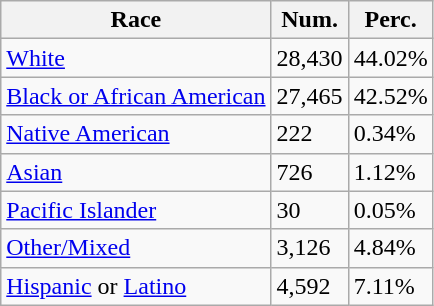<table class="wikitable">
<tr>
<th>Race</th>
<th>Num.</th>
<th>Perc.</th>
</tr>
<tr>
<td><a href='#'>White</a></td>
<td>28,430</td>
<td>44.02%</td>
</tr>
<tr>
<td><a href='#'>Black or African American</a></td>
<td>27,465</td>
<td>42.52%</td>
</tr>
<tr>
<td><a href='#'>Native American</a></td>
<td>222</td>
<td>0.34%</td>
</tr>
<tr>
<td><a href='#'>Asian</a></td>
<td>726</td>
<td>1.12%</td>
</tr>
<tr>
<td><a href='#'>Pacific Islander</a></td>
<td>30</td>
<td>0.05%</td>
</tr>
<tr>
<td><a href='#'>Other/Mixed</a></td>
<td>3,126</td>
<td>4.84%</td>
</tr>
<tr>
<td><a href='#'>Hispanic</a> or <a href='#'>Latino</a></td>
<td>4,592</td>
<td>7.11%</td>
</tr>
</table>
